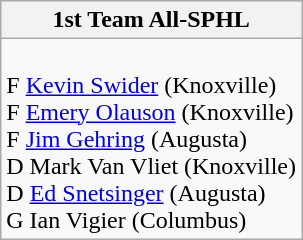<table class="wikitable">
<tr>
<th>1st Team All-SPHL</th>
</tr>
<tr>
<td><br> F <a href='#'>Kevin Swider</a> (Knoxville)<br>
 F <a href='#'>Emery Olauson</a> (Knoxville)<br>
 F <a href='#'>Jim Gehring</a> (Augusta)<br>
 D Mark Van Vliet (Knoxville)<br>
 D <a href='#'>Ed Snetsinger</a> (Augusta)<br>
 G Ian Vigier (Columbus)<br></td>
</tr>
</table>
